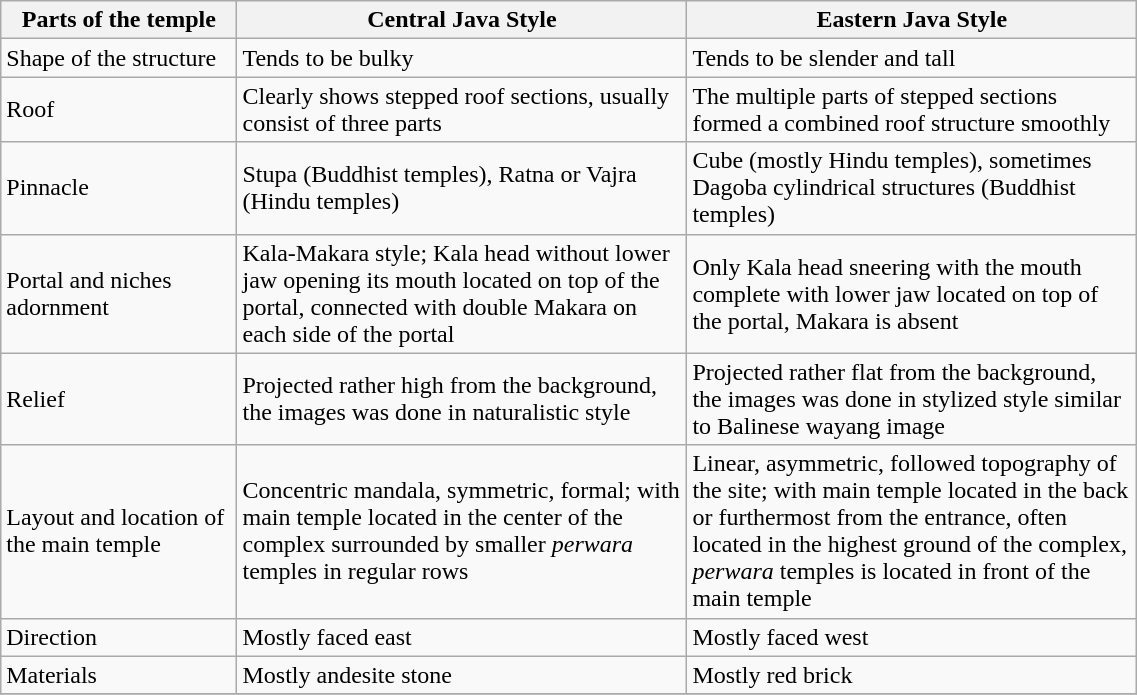<table class="wikitable sortable" border="1" width="60%">
<tr>
<th width="70px">Parts of the temple</th>
<th width="140px">Central Java Style</th>
<th width="140px">Eastern Java Style</th>
</tr>
<tr>
<td>Shape of the structure</td>
<td>Tends to be bulky</td>
<td>Tends to be slender and tall</td>
</tr>
<tr>
<td>Roof</td>
<td>Clearly shows stepped roof sections, usually consist of three parts</td>
<td>The multiple parts of stepped sections formed a combined roof structure smoothly</td>
</tr>
<tr>
<td>Pinnacle</td>
<td>Stupa (Buddhist temples), Ratna or Vajra (Hindu temples)</td>
<td>Cube (mostly Hindu temples), sometimes Dagoba cylindrical structures (Buddhist temples)</td>
</tr>
<tr>
<td>Portal and niches adornment</td>
<td>Kala-Makara style; Kala head without lower jaw opening its mouth located on top of the portal, connected with double Makara on each side of the portal</td>
<td>Only Kala head sneering with the mouth complete with lower jaw located on top of the portal, Makara is absent</td>
</tr>
<tr>
<td>Relief</td>
<td>Projected rather high from the background, the images was done in naturalistic style</td>
<td>Projected rather flat from the background, the images was done in stylized style similar to Balinese wayang image</td>
</tr>
<tr>
<td>Layout and location of the main temple</td>
<td>Concentric mandala, symmetric, formal; with main temple located in the center of the complex surrounded by smaller <em>perwara</em> temples in regular rows</td>
<td>Linear, asymmetric, followed topography of the site; with main temple located in the back or furthermost from the entrance, often located in the highest ground of the complex, <em>perwara</em> temples is located in front of the main temple</td>
</tr>
<tr>
<td>Direction</td>
<td>Mostly faced east</td>
<td>Mostly faced west</td>
</tr>
<tr>
<td>Materials</td>
<td>Mostly andesite stone</td>
<td>Mostly red brick</td>
</tr>
<tr>
</tr>
</table>
